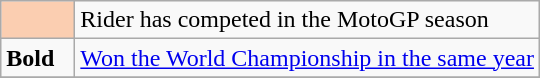<table class="wikitable">
<tr>
<td width=42px align=center style="background-color:#FBCEB1"></td>
<td>Rider has competed in the  MotoGP season</td>
</tr>
<tr>
<td><strong>Bold</strong></td>
<td><a href='#'>Won the World Championship in the same year</a></td>
</tr>
<tr>
</tr>
</table>
